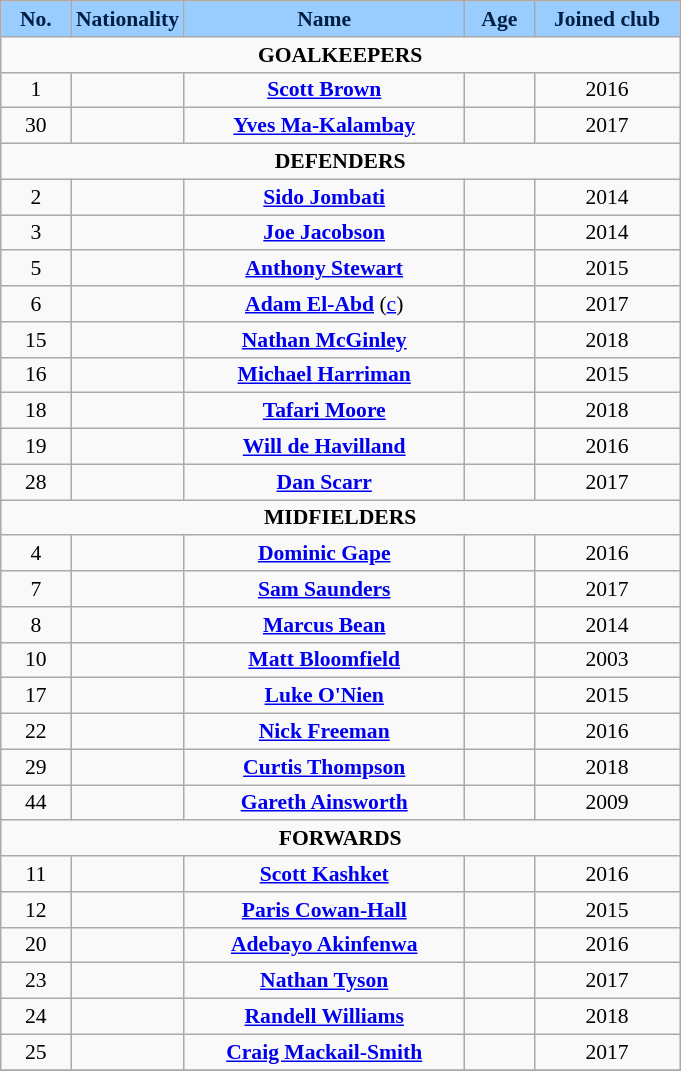<table class="wikitable"  style="text-align:center; font-size:90%; ">
<tr>
<th style="background:#99CCFF; color:#001F44; width:40px;">No.</th>
<th style="background:#99CCFF; color:#001F44; width:40px;">Nationality</th>
<th style="background:#99CCFF; color:#001F44; width:180px;">Name</th>
<th style="background:#99CCFF; color:#001F44; width:40px;">Age</th>
<th style="background:#99CCFF; color:#001F44; width:90px;">Joined club </th>
</tr>
<tr>
<td colspan="5"><strong>GOALKEEPERS</strong></td>
</tr>
<tr>
<td>1</td>
<td></td>
<td><strong><a href='#'>Scott Brown</a></strong></td>
<td></td>
<td>2016</td>
</tr>
<tr>
<td>30</td>
<td></td>
<td><strong><a href='#'>Yves Ma-Kalambay</a></strong></td>
<td></td>
<td>2017</td>
</tr>
<tr>
<td colspan="5"><strong>DEFENDERS</strong></td>
</tr>
<tr>
<td>2</td>
<td></td>
<td><strong><a href='#'>Sido Jombati</a></strong></td>
<td></td>
<td>2014</td>
</tr>
<tr>
<td>3</td>
<td></td>
<td><strong><a href='#'>Joe Jacobson</a></strong></td>
<td></td>
<td>2014</td>
</tr>
<tr>
<td>5</td>
<td></td>
<td><strong><a href='#'>Anthony Stewart</a></strong></td>
<td></td>
<td>2015</td>
</tr>
<tr>
<td>6</td>
<td></td>
<td><strong><a href='#'>Adam El-Abd</a></strong> (<a href='#'>c</a>)</td>
<td></td>
<td>2017</td>
</tr>
<tr>
<td>15</td>
<td></td>
<td><strong><a href='#'>Nathan McGinley</a></strong></td>
<td></td>
<td>2018</td>
</tr>
<tr>
<td>16</td>
<td></td>
<td><strong><a href='#'>Michael Harriman</a></strong></td>
<td></td>
<td>2015</td>
</tr>
<tr>
<td>18</td>
<td></td>
<td><strong><a href='#'>Tafari Moore</a></strong></td>
<td></td>
<td>2018</td>
</tr>
<tr>
<td>19</td>
<td></td>
<td><strong><a href='#'>Will de Havilland</a></strong></td>
<td></td>
<td>2016</td>
</tr>
<tr>
<td>28</td>
<td></td>
<td><strong><a href='#'>Dan Scarr</a></strong></td>
<td></td>
<td>2017</td>
</tr>
<tr>
<td colspan="5"><strong>MIDFIELDERS</strong></td>
</tr>
<tr>
<td>4</td>
<td></td>
<td><strong><a href='#'>Dominic Gape</a></strong></td>
<td></td>
<td>2016</td>
</tr>
<tr>
<td>7</td>
<td></td>
<td><strong><a href='#'>Sam Saunders</a></strong></td>
<td></td>
<td>2017</td>
</tr>
<tr>
<td>8</td>
<td></td>
<td><strong><a href='#'>Marcus Bean</a></strong></td>
<td></td>
<td>2014</td>
</tr>
<tr>
<td>10</td>
<td></td>
<td><strong><a href='#'>Matt Bloomfield</a></strong></td>
<td></td>
<td>2003</td>
</tr>
<tr>
<td>17</td>
<td></td>
<td><strong><a href='#'>Luke O'Nien</a></strong></td>
<td></td>
<td>2015</td>
</tr>
<tr>
<td>22</td>
<td></td>
<td><strong><a href='#'>Nick Freeman</a></strong></td>
<td></td>
<td>2016</td>
</tr>
<tr>
<td>29</td>
<td></td>
<td><strong><a href='#'>Curtis Thompson</a></strong></td>
<td></td>
<td>2018</td>
</tr>
<tr>
<td>44</td>
<td></td>
<td><strong><a href='#'>Gareth Ainsworth</a></strong></td>
<td></td>
<td>2009</td>
</tr>
<tr>
<td colspan="5"><strong>FORWARDS</strong></td>
</tr>
<tr>
<td>11</td>
<td></td>
<td><strong><a href='#'>Scott Kashket</a></strong></td>
<td></td>
<td>2016</td>
</tr>
<tr>
<td>12</td>
<td></td>
<td><strong><a href='#'>Paris Cowan-Hall</a></strong></td>
<td></td>
<td>2015</td>
</tr>
<tr>
<td>20</td>
<td></td>
<td><strong><a href='#'>Adebayo Akinfenwa</a></strong></td>
<td></td>
<td>2016</td>
</tr>
<tr>
<td>23</td>
<td></td>
<td><strong><a href='#'>Nathan Tyson</a></strong></td>
<td></td>
<td>2017</td>
</tr>
<tr>
<td>24</td>
<td></td>
<td><strong><a href='#'>Randell Williams</a></strong></td>
<td></td>
<td>2018</td>
</tr>
<tr>
<td>25</td>
<td></td>
<td><strong><a href='#'>Craig Mackail-Smith</a></strong></td>
<td></td>
<td>2017</td>
</tr>
<tr>
</tr>
</table>
